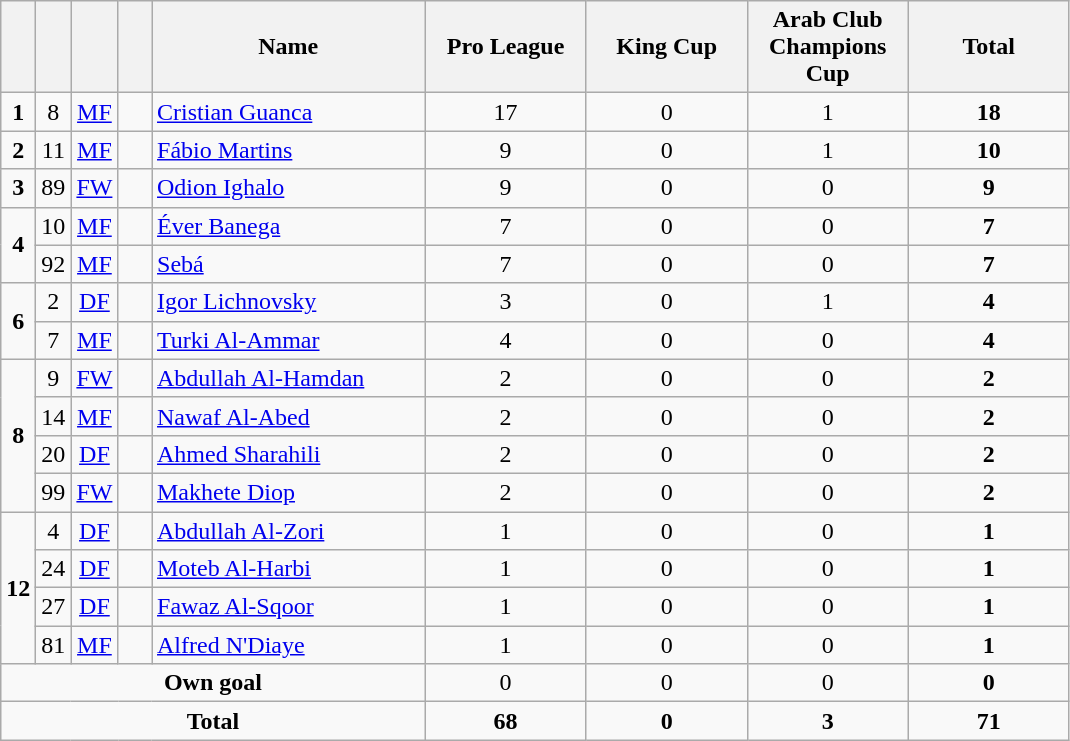<table class="wikitable" style="text-align:center">
<tr>
<th width=15></th>
<th width=15></th>
<th width=15></th>
<th width=15></th>
<th width=175>Name</th>
<th width=100>Pro League</th>
<th width=100>King Cup</th>
<th width=100>Arab Club Champions Cup</th>
<th width=100>Total</th>
</tr>
<tr>
<td><strong>1</strong></td>
<td>8</td>
<td><a href='#'>MF</a></td>
<td></td>
<td align=left><a href='#'>Cristian Guanca</a></td>
<td>17</td>
<td>0</td>
<td>1</td>
<td><strong>18</strong></td>
</tr>
<tr>
<td><strong>2</strong></td>
<td>11</td>
<td><a href='#'>MF</a></td>
<td></td>
<td align=left><a href='#'>Fábio Martins</a></td>
<td>9</td>
<td>0</td>
<td>1</td>
<td><strong>10</strong></td>
</tr>
<tr>
<td><strong>3</strong></td>
<td>89</td>
<td><a href='#'>FW</a></td>
<td></td>
<td align=left><a href='#'>Odion Ighalo</a></td>
<td>9</td>
<td>0</td>
<td>0</td>
<td><strong>9</strong></td>
</tr>
<tr>
<td rowspan=2><strong>4</strong></td>
<td>10</td>
<td><a href='#'>MF</a></td>
<td></td>
<td align=left><a href='#'>Éver Banega</a></td>
<td>7</td>
<td>0</td>
<td>0</td>
<td><strong>7</strong></td>
</tr>
<tr>
<td>92</td>
<td><a href='#'>MF</a></td>
<td></td>
<td align=left><a href='#'>Sebá</a></td>
<td>7</td>
<td>0</td>
<td>0</td>
<td><strong>7</strong></td>
</tr>
<tr>
<td rowspan=2><strong>6</strong></td>
<td>2</td>
<td><a href='#'>DF</a></td>
<td></td>
<td align=left><a href='#'>Igor Lichnovsky</a></td>
<td>3</td>
<td>0</td>
<td>1</td>
<td><strong>4</strong></td>
</tr>
<tr>
<td>7</td>
<td><a href='#'>MF</a></td>
<td></td>
<td align=left><a href='#'>Turki Al-Ammar</a></td>
<td>4</td>
<td>0</td>
<td>0</td>
<td><strong>4</strong></td>
</tr>
<tr>
<td rowspan=4><strong>8</strong></td>
<td>9</td>
<td><a href='#'>FW</a></td>
<td></td>
<td align=left><a href='#'>Abdullah Al-Hamdan</a></td>
<td>2</td>
<td>0</td>
<td>0</td>
<td><strong>2</strong></td>
</tr>
<tr>
<td>14</td>
<td><a href='#'>MF</a></td>
<td></td>
<td align=left><a href='#'>Nawaf Al-Abed</a></td>
<td>2</td>
<td>0</td>
<td>0</td>
<td><strong>2</strong></td>
</tr>
<tr>
<td>20</td>
<td><a href='#'>DF</a></td>
<td></td>
<td align=left><a href='#'>Ahmed Sharahili</a></td>
<td>2</td>
<td>0</td>
<td>0</td>
<td><strong>2</strong></td>
</tr>
<tr>
<td>99</td>
<td><a href='#'>FW</a></td>
<td></td>
<td align=left><a href='#'>Makhete Diop</a></td>
<td>2</td>
<td>0</td>
<td>0</td>
<td><strong>2</strong></td>
</tr>
<tr>
<td rowspan=4><strong>12</strong></td>
<td>4</td>
<td><a href='#'>DF</a></td>
<td></td>
<td align=left><a href='#'>Abdullah Al-Zori</a></td>
<td>1</td>
<td>0</td>
<td>0</td>
<td><strong>1</strong></td>
</tr>
<tr>
<td>24</td>
<td><a href='#'>DF</a></td>
<td></td>
<td align=left><a href='#'>Moteb Al-Harbi</a></td>
<td>1</td>
<td>0</td>
<td>0</td>
<td><strong>1</strong></td>
</tr>
<tr>
<td>27</td>
<td><a href='#'>DF</a></td>
<td></td>
<td align=left><a href='#'>Fawaz Al-Sqoor</a></td>
<td>1</td>
<td>0</td>
<td>0</td>
<td><strong>1</strong></td>
</tr>
<tr>
<td>81</td>
<td><a href='#'>MF</a></td>
<td></td>
<td align=left><a href='#'>Alfred N'Diaye</a></td>
<td>1</td>
<td>0</td>
<td>0</td>
<td><strong>1</strong></td>
</tr>
<tr>
<td colspan=5><strong>Own goal</strong></td>
<td>0</td>
<td>0</td>
<td>0</td>
<td><strong>0</strong></td>
</tr>
<tr>
<td colspan=5><strong>Total</strong></td>
<td><strong>68</strong></td>
<td><strong>0</strong></td>
<td><strong>3</strong></td>
<td><strong>71</strong></td>
</tr>
</table>
